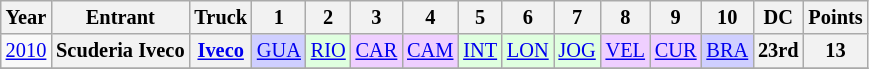<table class="wikitable" style="text-align:center; font-size:85%">
<tr>
<th>Year</th>
<th>Entrant</th>
<th>Truck</th>
<th>1</th>
<th>2</th>
<th>3</th>
<th>4</th>
<th>5</th>
<th>6</th>
<th>7</th>
<th>8</th>
<th>9</th>
<th>10</th>
<th>DC</th>
<th>Points</th>
</tr>
<tr>
<td><a href='#'>2010</a></td>
<th nowrap>Scuderia Iveco</th>
<th><a href='#'>Iveco</a></th>
<td style="background:#cfcfff;"><a href='#'>GUA</a><br></td>
<td style="background:#DFFFDF;"><a href='#'>RIO</a><br></td>
<td style="background:#EFCFFF;"><a href='#'>CAR</a><br></td>
<td style="background:#EFCFFF;"><a href='#'>CAM</a><br></td>
<td style="background:#DFFFDF;"><a href='#'>INT</a><br></td>
<td style="background:#DFFFDF;"><a href='#'>LON</a><br></td>
<td style="background:#DFFFDF;"><a href='#'>JOG</a><br></td>
<td style="background:#EFCFFF;"><a href='#'>VEL</a><br></td>
<td style="background:#EFCFFF;"><a href='#'>CUR</a><br></td>
<td style="background:#cfcfff;"><a href='#'>BRA</a><br></td>
<th>23rd</th>
<th>13</th>
</tr>
<tr>
</tr>
</table>
